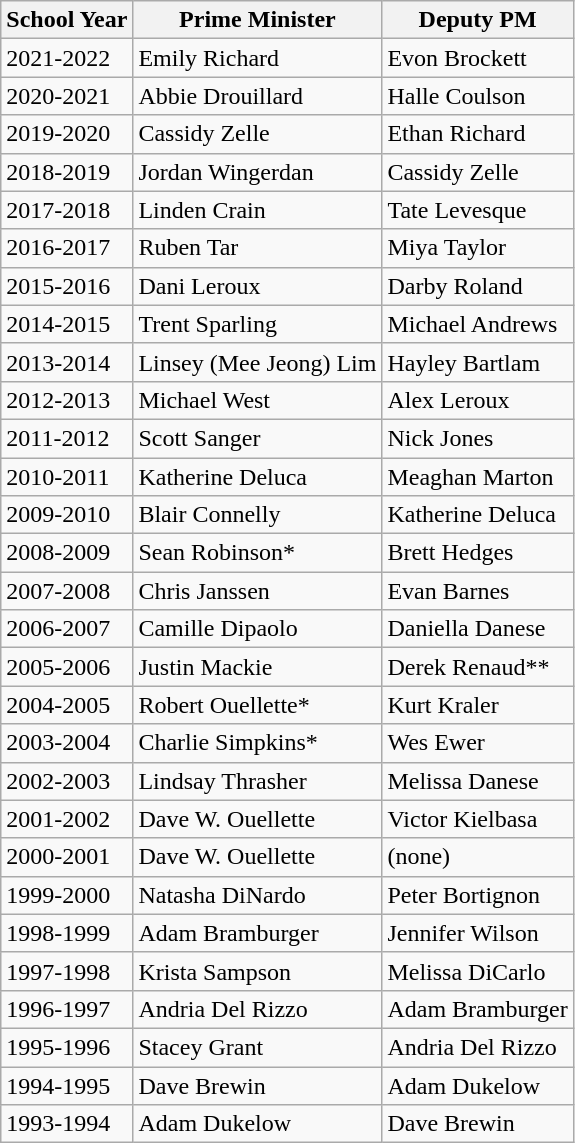<table class="wikitable">
<tr>
<th>School Year</th>
<th>Prime Minister</th>
<th>Deputy PM</th>
</tr>
<tr>
<td>2021-2022</td>
<td>Emily Richard</td>
<td>Evon Brockett</td>
</tr>
<tr>
<td>2020-2021</td>
<td>Abbie Drouillard</td>
<td>Halle Coulson</td>
</tr>
<tr>
<td>2019-2020</td>
<td>Cassidy Zelle</td>
<td>Ethan Richard</td>
</tr>
<tr>
<td>2018-2019</td>
<td>Jordan Wingerdan</td>
<td>Cassidy Zelle</td>
</tr>
<tr>
<td>2017-2018</td>
<td>Linden Crain</td>
<td>Tate Levesque</td>
</tr>
<tr>
<td>2016-2017</td>
<td>Ruben Tar</td>
<td>Miya Taylor</td>
</tr>
<tr>
<td>2015-2016</td>
<td>Dani Leroux</td>
<td>Darby Roland</td>
</tr>
<tr>
<td>2014-2015</td>
<td>Trent Sparling</td>
<td>Michael Andrews</td>
</tr>
<tr>
<td>2013-2014</td>
<td>Linsey (Mee Jeong) Lim</td>
<td>Hayley Bartlam</td>
</tr>
<tr>
<td>2012-2013</td>
<td>Michael West</td>
<td>Alex Leroux</td>
</tr>
<tr>
<td>2011-2012</td>
<td>Scott Sanger</td>
<td>Nick Jones</td>
</tr>
<tr>
<td>2010-2011</td>
<td>Katherine Deluca</td>
<td>Meaghan Marton</td>
</tr>
<tr>
<td>2009-2010</td>
<td>Blair Connelly</td>
<td>Katherine Deluca</td>
</tr>
<tr>
<td>2008-2009</td>
<td>Sean Robinson*</td>
<td>Brett Hedges</td>
</tr>
<tr>
<td>2007-2008</td>
<td>Chris Janssen</td>
<td>Evan Barnes</td>
</tr>
<tr>
<td>2006-2007</td>
<td>Camille Dipaolo</td>
<td>Daniella Danese</td>
</tr>
<tr>
<td>2005-2006</td>
<td>Justin Mackie</td>
<td>Derek Renaud**</td>
</tr>
<tr>
<td>2004-2005</td>
<td>Robert Ouellette*</td>
<td>Kurt Kraler</td>
</tr>
<tr>
<td>2003-2004</td>
<td>Charlie Simpkins*</td>
<td>Wes Ewer</td>
</tr>
<tr>
<td>2002-2003</td>
<td>Lindsay Thrasher</td>
<td>Melissa Danese</td>
</tr>
<tr>
<td>2001-2002</td>
<td>Dave W. Ouellette</td>
<td>Victor Kielbasa</td>
</tr>
<tr>
<td>2000-2001</td>
<td>Dave W. Ouellette</td>
<td>(none)</td>
</tr>
<tr>
<td>1999-2000</td>
<td>Natasha DiNardo</td>
<td>Peter Bortignon</td>
</tr>
<tr>
<td>1998-1999</td>
<td>Adam Bramburger</td>
<td>Jennifer Wilson</td>
</tr>
<tr>
<td>1997-1998</td>
<td>Krista Sampson</td>
<td>Melissa DiCarlo</td>
</tr>
<tr>
<td>1996-1997</td>
<td>Andria Del Rizzo</td>
<td>Adam Bramburger</td>
</tr>
<tr>
<td>1995-1996</td>
<td>Stacey Grant</td>
<td>Andria Del Rizzo</td>
</tr>
<tr>
<td>1994-1995</td>
<td>Dave Brewin</td>
<td>Adam Dukelow</td>
</tr>
<tr>
<td>1993-1994</td>
<td>Adam Dukelow</td>
<td>Dave Brewin</td>
</tr>
</table>
